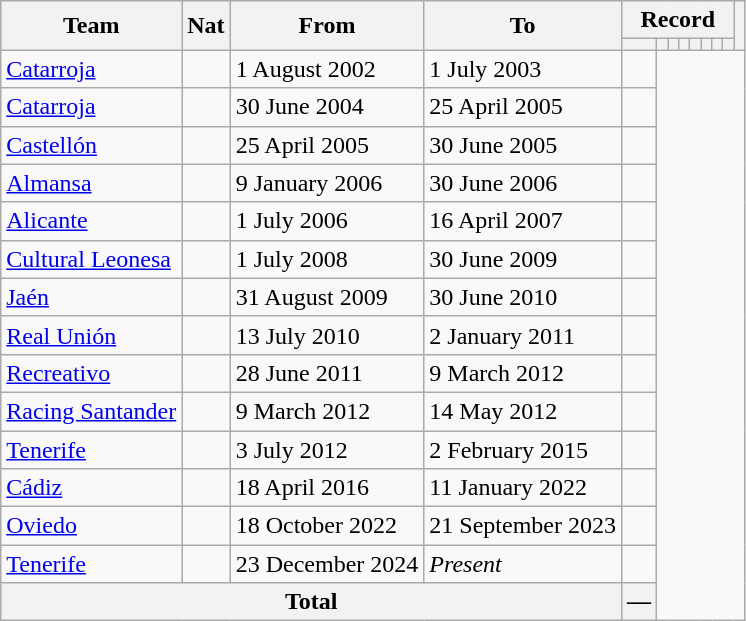<table class="wikitable" style="text-align: center">
<tr>
<th rowspan="2">Team</th>
<th rowspan="2">Nat</th>
<th rowspan="2">From</th>
<th rowspan="2">To</th>
<th colspan="8">Record</th>
<th rowspan=2></th>
</tr>
<tr>
<th></th>
<th></th>
<th></th>
<th></th>
<th></th>
<th></th>
<th></th>
<th></th>
</tr>
<tr>
<td align=left><a href='#'>Catarroja</a></td>
<td></td>
<td align=left>1 August 2002</td>
<td align=left>1 July 2003<br></td>
<td></td>
</tr>
<tr>
<td align=left><a href='#'>Catarroja</a></td>
<td></td>
<td align=left>30 June 2004</td>
<td align=left>25 April 2005<br></td>
<td></td>
</tr>
<tr>
<td align=left><a href='#'>Castellón</a></td>
<td></td>
<td align=left>25 April 2005</td>
<td align=left>30 June 2005<br></td>
<td></td>
</tr>
<tr>
<td align=left><a href='#'>Almansa</a></td>
<td></td>
<td align=left>9 January 2006</td>
<td align=left>30 June 2006<br></td>
<td></td>
</tr>
<tr>
<td align=left><a href='#'>Alicante</a></td>
<td></td>
<td align=left>1 July 2006</td>
<td align=left>16 April 2007<br></td>
<td></td>
</tr>
<tr>
<td align=left><a href='#'>Cultural Leonesa</a></td>
<td></td>
<td align=left>1 July 2008</td>
<td align=left>30 June 2009<br></td>
<td></td>
</tr>
<tr>
<td align=left><a href='#'>Jaén</a></td>
<td></td>
<td align=left>31 August 2009</td>
<td align=left>30 June 2010<br></td>
<td></td>
</tr>
<tr>
<td align=left><a href='#'>Real Unión</a></td>
<td></td>
<td align=left>13 July 2010</td>
<td align=left>2 January 2011<br></td>
<td></td>
</tr>
<tr>
<td align=left><a href='#'>Recreativo</a></td>
<td></td>
<td align=left>28 June 2011</td>
<td align=left>9 March 2012<br></td>
<td></td>
</tr>
<tr>
<td align=left><a href='#'>Racing Santander</a></td>
<td></td>
<td align=left>9 March 2012</td>
<td align=left>14 May 2012<br></td>
<td></td>
</tr>
<tr>
<td align=left><a href='#'>Tenerife</a></td>
<td></td>
<td align=left>3 July 2012</td>
<td align=left>2 February 2015<br></td>
<td></td>
</tr>
<tr>
<td align=left><a href='#'>Cádiz</a></td>
<td></td>
<td align=left>18 April 2016</td>
<td align=left>11 January 2022<br></td>
<td></td>
</tr>
<tr>
<td align=left><a href='#'>Oviedo</a></td>
<td></td>
<td align=left>18 October 2022</td>
<td align=left>21 September 2023<br></td>
<td></td>
</tr>
<tr>
<td align=left><a href='#'>Tenerife</a></td>
<td></td>
<td align=left>23 December 2024</td>
<td align=left><em>Present</em><br></td>
<td></td>
</tr>
<tr>
<th colspan="4">Total<br></th>
<th>—</th>
</tr>
</table>
